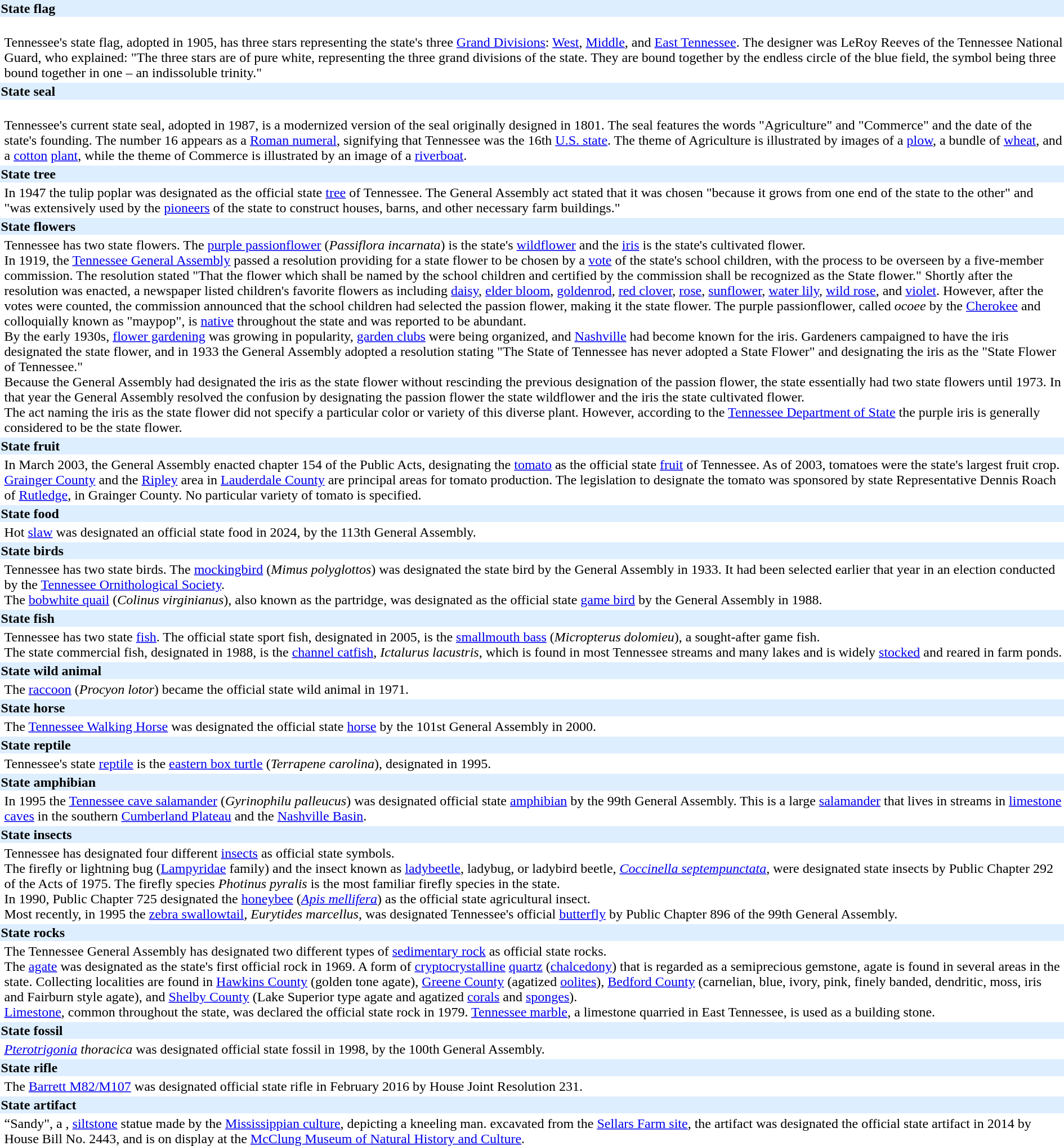<table style="wikitable">
<tr bgcolor=#DDEEFF id="Flag">
<td colspan=2><strong>State flag</strong></td>
</tr>
<tr>
<td></td>
<td><br>Tennessee's state flag, adopted in 1905, has three stars representing the state's three <a href='#'>Grand Divisions</a>: <a href='#'>West</a>, <a href='#'>Middle</a>, and <a href='#'>East Tennessee</a>. The designer was LeRoy Reeves of the Tennessee National Guard, who explained: "The three stars are of pure white, representing the three grand divisions of the state. They are bound together by the endless circle of the blue field, the symbol being three bound together in one – an indissoluble trinity."</td>
</tr>
<tr bgcolor=#DDEEFF id="Seal">
<td colspan=2><strong>State seal</strong></td>
</tr>
<tr>
<td></td>
<td><br>Tennessee's current state seal, adopted in 1987, is a modernized version of the seal originally designed in 1801. The seal features the words "Agriculture" and "Commerce" and the date of the state's founding. The number 16 appears as a <a href='#'>Roman numeral</a>, signifying that Tennessee was the 16th <a href='#'>U.S. state</a>. The theme of Agriculture is illustrated by images of a <a href='#'>plow</a>, a bundle of <a href='#'>wheat</a>, and a <a href='#'>cotton</a> <a href='#'>plant</a>, while the theme of Commerce is illustrated by an image of a <a href='#'>riverboat</a>.</td>
</tr>
<tr bgcolor=#DDEEFF id="Tree">
<td colspan=2><strong>State tree</strong></td>
</tr>
<tr>
<td></td>
<td>In 1947 the tulip poplar was designated as the official state <a href='#'>tree</a> of Tennessee. The General Assembly act stated that it was chosen "because it grows from one end of the state to the other" and "was extensively used by the <a href='#'>pioneers</a> of the state to construct houses, barns, and other necessary farm buildings."</td>
</tr>
<tr bgcolor=#DDEEFF id="Flowers">
<td colspan=2><strong>State flowers</strong></td>
</tr>
<tr>
<td><br></td>
<td>Tennessee has two state flowers. The <a href='#'>purple passionflower</a> (<em>Passiflora incarnata</em>) is the state's <a href='#'>wildflower</a> and the <a href='#'>iris</a> is the state's cultivated flower.<br>In 1919, the <a href='#'>Tennessee General Assembly</a> passed a resolution providing for a state flower to be chosen by a <a href='#'>vote</a> of the state's school children, with the process to be overseen by a five-member commission. The resolution stated "That the flower which shall be named by the school children and certified by the commission shall be recognized as the State flower." Shortly after the resolution was enacted, a newspaper listed children's favorite flowers as including <a href='#'>daisy</a>, <a href='#'>elder bloom</a>, <a href='#'>goldenrod</a>, <a href='#'>red clover</a>, <a href='#'>rose</a>, <a href='#'>sunflower</a>, <a href='#'>water lily</a>, <a href='#'>wild rose</a>, and <a href='#'>violet</a>. However, after the votes were counted, the commission announced that the school children had selected the passion flower, making it the state flower. The purple passionflower, called <em>ocoee</em> by the <a href='#'>Cherokee</a> and colloquially known as "maypop", is <a href='#'>native</a> throughout the state and was reported to be abundant.<br>By the early 1930s, <a href='#'>flower gardening</a> was growing in popularity, <a href='#'>garden clubs</a> were being organized, and <a href='#'>Nashville</a> had become known for the iris. Gardeners campaigned to have the iris designated the state flower, and in 1933 the General Assembly adopted a resolution stating "The State of Tennessee has never adopted a State Flower" and designating the iris as the "State Flower of Tennessee."<br>Because the General Assembly had designated the iris as the state flower without rescinding the previous designation of the passion flower, the state essentially had two state flowers until 1973. In that year the General Assembly resolved the confusion by designating the passion flower the state wildflower and the iris the state cultivated flower.<br>The act naming the iris as the state flower did not specify a particular color or variety of this diverse plant. However, according to the <a href='#'>Tennessee Department of State</a> the purple iris is generally considered to be the state flower.</td>
</tr>
<tr bgcolor=#DDEEFF id="Fruit">
<td colspan=2><strong>State fruit</strong></td>
</tr>
<tr>
<td></td>
<td>In March 2003, the General Assembly enacted chapter 154 of the Public Acts, designating the <a href='#'>tomato</a> as the official state <a href='#'>fruit</a> of Tennessee. As of 2003, tomatoes were the state's largest fruit crop. <a href='#'>Grainger County</a> and the <a href='#'>Ripley</a> area in <a href='#'>Lauderdale County</a> are principal areas for tomato production. The legislation to designate the tomato was sponsored by state Representative Dennis Roach of <a href='#'>Rutledge</a>, in Grainger County. No particular variety of tomato is specified.</td>
</tr>
<tr bgcolor=#DDEEFF id="Food">
<td colspan=2><strong>State food</strong></td>
</tr>
<tr>
<td></td>
<td>Hot <a href='#'>slaw</a> was designated an official state food in 2024, by the 113th General Assembly.</td>
</tr>
<tr bgcolor=#DDEEFF id="Birds">
<td colspan=2><strong>State birds</strong></td>
</tr>
<tr>
<td></td>
<td>Tennessee has two state birds. The <a href='#'>mockingbird</a> (<em>Mimus polyglottos</em>) was designated the state bird by the General Assembly in 1933. It had been selected earlier that year in an election conducted by the <a href='#'>Tennessee Ornithological Society</a>.<br>The <a href='#'>bobwhite quail</a> (<em>Colinus virginianus</em>), also known as the partridge, was designated as the official state <a href='#'>game bird</a> by the General Assembly in 1988.</td>
</tr>
<tr bgcolor=#DDEEFF id="Fish">
<td colspan=2><strong>State fish</strong></td>
</tr>
<tr>
<td></td>
<td>Tennessee has two state <a href='#'>fish</a>. The official state sport fish, designated in 2005, is the <a href='#'>smallmouth bass</a> (<em>Micropterus dolomieu</em>), a sought-after game fish.<br>The state commercial fish, designated in 1988, is the <a href='#'>channel catfish</a>, <em>Ictalurus lacustris</em>, which is found in most Tennessee streams and many lakes and is widely <a href='#'>stocked</a> and reared in farm ponds.</td>
</tr>
<tr bgcolor=#DDEEFF id="Wild animal">
<td colspan=2><strong>State wild animal</strong></td>
</tr>
<tr>
<td></td>
<td>The <a href='#'>raccoon</a> (<em>Procyon lotor</em>) became the official state wild animal in 1971.</td>
</tr>
<tr bgcolor=#DDEEFF id="Horse">
<td colspan=2><strong>State horse</strong></td>
</tr>
<tr>
<td></td>
<td>The <a href='#'>Tennessee Walking Horse</a> was designated the official state <a href='#'>horse</a> by the 101st General Assembly in 2000.</td>
</tr>
<tr bgcolor=#DDEEFF id="Reptile">
<td colspan=2><strong>State reptile</strong></td>
</tr>
<tr>
<td></td>
<td>Tennessee's state <a href='#'>reptile</a> is the <a href='#'>eastern box turtle</a> (<em>Terrapene carolina</em>), designated in 1995.</td>
</tr>
<tr bgcolor=#DDEEFF id="Amphibian">
<td colspan=2><strong>State amphibian</strong></td>
</tr>
<tr>
<td></td>
<td>In 1995 the <a href='#'>Tennessee cave salamander</a> (<em>Gyrinophilu palleucus</em>) was designated official state <a href='#'>amphibian</a> by the 99th General Assembly. This is a large <a href='#'>salamander</a> that lives in streams in <a href='#'>limestone</a> <a href='#'>caves</a> in the southern <a href='#'>Cumberland Plateau</a> and the <a href='#'>Nashville Basin</a>.</td>
</tr>
<tr bgcolor=#DDEEFF id="Insects">
<td colspan=2><strong>State insects</strong></td>
</tr>
<tr>
<td></td>
<td>Tennessee has designated four different <a href='#'>insects</a> as official state symbols.<br>The firefly or lightning bug (<a href='#'>Lampyridae</a> family) and the insect known as <a href='#'>ladybeetle</a>, ladybug, or ladybird beetle, <em><a href='#'>Coccinella septempunctata</a></em>, were designated state insects by Public Chapter 292 of the Acts of 1975. The firefly species <em>Photinus pyralis</em> is the most familiar firefly species in the state.<br>In 1990, Public Chapter 725 designated the <a href='#'>honeybee</a> (<em><a href='#'>Apis mellifera</a></em>) as the official state agricultural insect.<br>Most recently, in 1995 the <a href='#'>zebra swallowtail</a>, <em>Eurytides marcellus</em>, was designated Tennessee's official <a href='#'>butterfly</a> by Public Chapter 896 of the 99th General Assembly.</td>
</tr>
<tr bgcolor=#DDEEFF id="Rocks">
<td colspan=2><strong>State rocks</strong></td>
</tr>
<tr>
<td><br></td>
<td>The Tennessee General Assembly has designated two different types of <a href='#'>sedimentary rock</a> as official state rocks.<br>The <a href='#'>agate</a> was designated as the state's first official rock in 1969. A form of <a href='#'>cryptocrystalline</a> <a href='#'>quartz</a> (<a href='#'>chalcedony</a>) that is regarded as a semiprecious gemstone, agate is found in several areas in the state. Collecting localities are found in <a href='#'>Hawkins County</a> (golden tone agate), <a href='#'>Greene County</a> (agatized <a href='#'>oolites</a>), <a href='#'>Bedford County</a> (carnelian, blue, ivory, pink, finely banded, dendritic, moss, iris and Fairburn style agate), and <a href='#'>Shelby County</a> (Lake Superior type agate and agatized <a href='#'>corals</a> and <a href='#'>sponges</a>).<br><a href='#'>Limestone</a>, common throughout the state, was declared the official state rock in 1979. <a href='#'>Tennessee marble</a>, a limestone quarried in East Tennessee, is used as a building stone.</td>
</tr>
<tr bgcolor=#DDEEFF id="Fossil">
<td colspan=2><strong>State fossil</strong></td>
</tr>
<tr>
<td></td>
<td><em><a href='#'>Pterotrigonia</a> thoracica</em> was designated official state fossil in 1998, by the 100th General Assembly.</td>
</tr>
<tr bgcolor=#DDEEFF id="Rifle">
<td colspan=2><strong>State rifle</strong></td>
</tr>
<tr>
<td></td>
<td>The <a href='#'>Barrett M82/M107</a> was designated official state rifle in February 2016 by House Joint Resolution 231.</td>
</tr>
<tr bgcolor=#DDEEFF id="Artifact">
<td colspan=2><strong>State artifact</strong></td>
</tr>
<tr>
<td></td>
<td>“Sandy", a ,  <a href='#'>siltstone</a> statue made by the <a href='#'>Mississippian culture</a>, depicting a kneeling man. excavated from the <a href='#'>Sellars Farm site</a>, the artifact was designated the official state artifact in 2014 by House Bill No. 2443, and is on display at the <a href='#'>McClung Museum of Natural History and Culture</a>.</td>
</tr>
</table>
